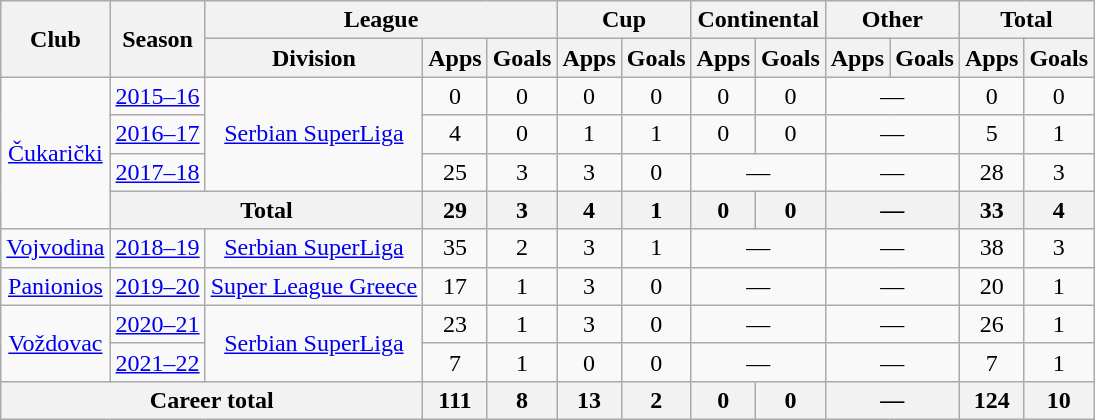<table class="wikitable" style="text-align:center">
<tr>
<th rowspan="2">Club</th>
<th rowspan="2">Season</th>
<th colspan="3">League</th>
<th colspan="2">Cup</th>
<th colspan="2">Continental</th>
<th colspan="2">Other</th>
<th colspan="2">Total</th>
</tr>
<tr>
<th>Division</th>
<th>Apps</th>
<th>Goals</th>
<th>Apps</th>
<th>Goals</th>
<th>Apps</th>
<th>Goals</th>
<th>Apps</th>
<th>Goals</th>
<th>Apps</th>
<th>Goals</th>
</tr>
<tr>
<td rowspan="4"><a href='#'>Čukarički</a></td>
<td><a href='#'>2015–16</a></td>
<td rowspan=3><a href='#'>Serbian SuperLiga</a></td>
<td>0</td>
<td>0</td>
<td>0</td>
<td>0</td>
<td>0</td>
<td>0</td>
<td colspan="2">—</td>
<td>0</td>
<td>0</td>
</tr>
<tr>
<td><a href='#'>2016–17</a></td>
<td>4</td>
<td>0</td>
<td>1</td>
<td>1</td>
<td>0</td>
<td>0</td>
<td colspan="2">—</td>
<td>5</td>
<td>1</td>
</tr>
<tr>
<td><a href='#'>2017–18</a></td>
<td>25</td>
<td>3</td>
<td>3</td>
<td>0</td>
<td colspan="2">—</td>
<td colspan="2">—</td>
<td>28</td>
<td>3</td>
</tr>
<tr>
<th colspan="2">Total</th>
<th>29</th>
<th>3</th>
<th>4</th>
<th>1</th>
<th>0</th>
<th>0</th>
<th colspan="2">—</th>
<th>33</th>
<th>4</th>
</tr>
<tr>
<td><a href='#'>Vojvodina</a></td>
<td><a href='#'>2018–19</a></td>
<td><a href='#'>Serbian SuperLiga</a></td>
<td>35</td>
<td>2</td>
<td>3</td>
<td>1</td>
<td colspan="2">—</td>
<td colspan="2">—</td>
<td>38</td>
<td>3</td>
</tr>
<tr>
<td><a href='#'>Panionios</a></td>
<td><a href='#'>2019–20</a></td>
<td><a href='#'>Super League Greece</a></td>
<td>17</td>
<td>1</td>
<td>3</td>
<td>0</td>
<td colspan="2">—</td>
<td colspan="2">—</td>
<td>20</td>
<td>1</td>
</tr>
<tr>
<td rowspan="2"><a href='#'>Voždovac</a></td>
<td><a href='#'>2020–21</a></td>
<td rowspan=2><a href='#'>Serbian SuperLiga</a></td>
<td>23</td>
<td>1</td>
<td>3</td>
<td>0</td>
<td colspan="2">—</td>
<td colspan="2">—</td>
<td>26</td>
<td>1</td>
</tr>
<tr>
<td><a href='#'>2021–22</a></td>
<td>7</td>
<td>1</td>
<td>0</td>
<td>0</td>
<td colspan="2">—</td>
<td colspan="2">—</td>
<td>7</td>
<td>1</td>
</tr>
<tr>
<th colspan="3">Career total</th>
<th>111</th>
<th>8</th>
<th>13</th>
<th>2</th>
<th>0</th>
<th>0</th>
<th colspan="2">—</th>
<th>124</th>
<th>10</th>
</tr>
</table>
